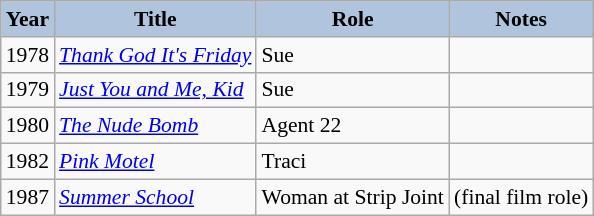<table class="wikitable" border="1" style="font-size: 90%;" ;>
<tr style="text-align:center;">
<th style="background:#B0C4DE;">Year</th>
<th style="background:#B0C4DE;">Title</th>
<th style="background:#B0C4DE;">Role</th>
<th style="background:#B0C4DE;">Notes</th>
</tr>
<tr>
<td>1978</td>
<td><em><a href='#'>Thank God It's Friday</a></em></td>
<td>Sue</td>
<td></td>
</tr>
<tr>
<td>1979</td>
<td><em><a href='#'>Just You and Me, Kid</a></em></td>
<td>Sue</td>
<td></td>
</tr>
<tr>
<td>1980</td>
<td><em><a href='#'>The Nude Bomb</a></em></td>
<td>Agent 22</td>
<td></td>
</tr>
<tr>
<td>1982</td>
<td><em><a href='#'>Pink Motel</a></em></td>
<td>Traci</td>
<td></td>
</tr>
<tr>
<td>1987</td>
<td><em><a href='#'>Summer School</a></em></td>
<td>Woman at Strip Joint</td>
<td>(final film role)</td>
</tr>
</table>
